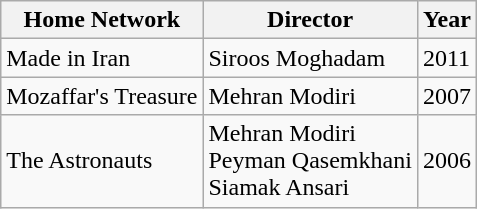<table class="wikitable">
<tr>
<th>Home Network</th>
<th>Director</th>
<th>Year</th>
</tr>
<tr>
<td>Made in Iran</td>
<td>Siroos Moghadam</td>
<td>2011</td>
</tr>
<tr>
<td>Mozaffar's Treasure</td>
<td>Mehran Modiri</td>
<td>2007</td>
</tr>
<tr>
<td>The Astronauts</td>
<td>Mehran Modiri<br>Peyman Qasemkhani<br>Siamak Ansari</td>
<td>2006</td>
</tr>
</table>
